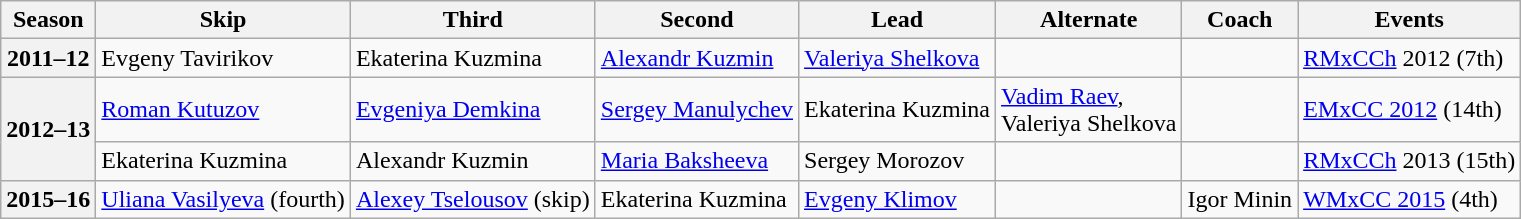<table class="wikitable">
<tr>
<th scope="col">Season</th>
<th scope="col">Skip</th>
<th scope="col">Third</th>
<th scope="col">Second</th>
<th scope="col">Lead</th>
<th scope="col">Alternate</th>
<th scope="col">Coach</th>
<th scope="col">Events</th>
</tr>
<tr>
<th scope="row">2011–12</th>
<td>Evgeny Tavirikov</td>
<td>Ekaterina Kuzmina</td>
<td><a href='#'>Alexandr Kuzmin</a></td>
<td><a href='#'>Valeriya Shelkova</a></td>
<td></td>
<td></td>
<td><a href='#'>RMxCCh</a> 2012 (7th)</td>
</tr>
<tr>
<th scope="row" rowspan=2>2012–13</th>
<td><a href='#'>Roman Kutuzov</a></td>
<td><a href='#'>Evgeniya Demkina</a></td>
<td><a href='#'>Sergey Manulychev</a></td>
<td>Ekaterina Kuzmina</td>
<td><a href='#'>Vadim Raev</a>,<br>Valeriya Shelkova</td>
<td></td>
<td><a href='#'>EMxCC 2012</a> (14th)</td>
</tr>
<tr>
<td>Ekaterina Kuzmina</td>
<td>Alexandr Kuzmin</td>
<td><a href='#'>Maria Baksheeva</a></td>
<td>Sergey Morozov</td>
<td></td>
<td></td>
<td><a href='#'>RMxCCh</a> 2013 (15th)</td>
</tr>
<tr>
<th scope="row">2015–16</th>
<td><a href='#'>Uliana Vasilyeva</a> (fourth)</td>
<td><a href='#'>Alexey Tselousov</a> (skip)</td>
<td>Ekaterina Kuzmina</td>
<td><a href='#'>Evgeny Klimov</a></td>
<td></td>
<td>Igor Minin</td>
<td><a href='#'>WMxCC 2015</a> (4th)</td>
</tr>
</table>
